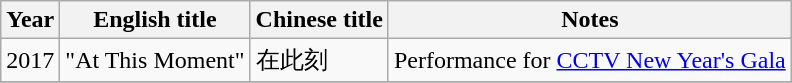<table class="wikitable plainrowheaders">
<tr>
<th>Year</th>
<th>English title</th>
<th>Chinese title</th>
<th>Notes</th>
</tr>
<tr>
<td>2017</td>
<td>"At This Moment"</td>
<td>在此刻</td>
<td>Performance for <a href='#'>CCTV New Year's Gala</a></td>
</tr>
<tr>
</tr>
</table>
